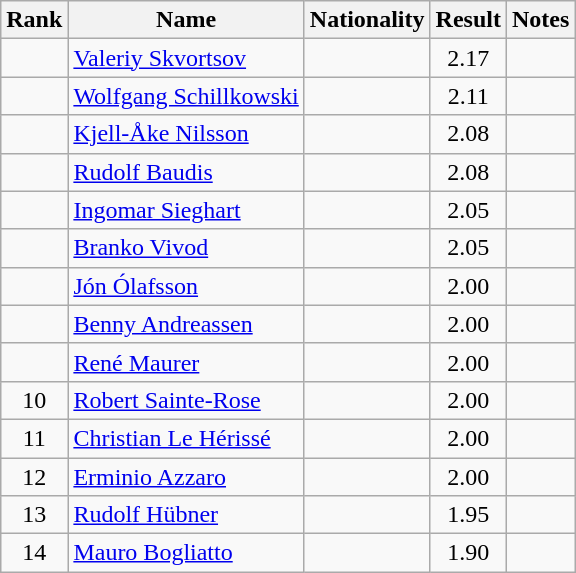<table class="wikitable sortable" style="text-align:center">
<tr>
<th>Rank</th>
<th>Name</th>
<th>Nationality</th>
<th>Result</th>
<th>Notes</th>
</tr>
<tr>
<td></td>
<td align="left"><a href='#'>Valeriy Skvortsov</a></td>
<td align=left></td>
<td>2.17</td>
<td></td>
</tr>
<tr>
<td></td>
<td align="left"><a href='#'>Wolfgang Schillkowski</a></td>
<td align=left></td>
<td>2.11</td>
<td></td>
</tr>
<tr>
<td></td>
<td align="left"><a href='#'>Kjell-Åke Nilsson</a></td>
<td align=left></td>
<td>2.08</td>
<td></td>
</tr>
<tr>
<td></td>
<td align="left"><a href='#'>Rudolf Baudis</a></td>
<td align=left></td>
<td>2.08</td>
<td></td>
</tr>
<tr>
<td></td>
<td align="left"><a href='#'>Ingomar Sieghart</a></td>
<td align=left></td>
<td>2.05</td>
<td></td>
</tr>
<tr>
<td></td>
<td align="left"><a href='#'>Branko Vivod</a></td>
<td align=left></td>
<td>2.05</td>
<td></td>
</tr>
<tr>
<td></td>
<td align="left"><a href='#'>Jón Ólafsson</a></td>
<td align=left></td>
<td>2.00</td>
<td></td>
</tr>
<tr>
<td></td>
<td align="left"><a href='#'>Benny Andreassen</a></td>
<td align=left></td>
<td>2.00</td>
<td></td>
</tr>
<tr>
<td></td>
<td align="left"><a href='#'>René Maurer</a></td>
<td align=left></td>
<td>2.00</td>
<td></td>
</tr>
<tr>
<td>10</td>
<td align="left"><a href='#'>Robert Sainte-Rose</a></td>
<td align=left></td>
<td>2.00</td>
<td></td>
</tr>
<tr>
<td>11</td>
<td align="left"><a href='#'>Christian Le Hérissé</a></td>
<td align=left></td>
<td>2.00</td>
<td></td>
</tr>
<tr>
<td>12</td>
<td align="left"><a href='#'>Erminio Azzaro</a></td>
<td align=left></td>
<td>2.00</td>
<td></td>
</tr>
<tr>
<td>13</td>
<td align="left"><a href='#'>Rudolf Hübner</a></td>
<td align=left></td>
<td>1.95</td>
<td></td>
</tr>
<tr>
<td>14</td>
<td align="left"><a href='#'>Mauro Bogliatto</a></td>
<td align=left></td>
<td>1.90</td>
<td></td>
</tr>
</table>
